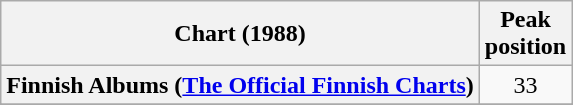<table class="wikitable sortable plainrowheaders">
<tr>
<th>Chart (1988)</th>
<th>Peak<br>position</th>
</tr>
<tr>
<th scope="row">Finnish Albums (<a href='#'>The Official Finnish Charts</a>)</th>
<td align="center">33</td>
</tr>
<tr>
</tr>
<tr>
</tr>
<tr>
</tr>
<tr>
</tr>
</table>
